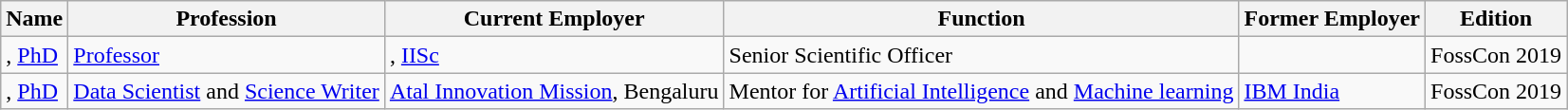<table class="wikitable sortable">
<tr>
<th>Name</th>
<th>Profession</th>
<th>Current Employer</th>
<th>Function</th>
<th>Former Employer</th>
<th>Edition</th>
</tr>
<tr>
<td>, <a href='#'>PhD</a></td>
<td><a href='#'>Professor</a></td>
<td>, <a href='#'>IISc</a></td>
<td>Senior Scientific Officer</td>
<td></td>
<td>FossCon 2019 </td>
</tr>
<tr>
<td>, <a href='#'>PhD</a></td>
<td><a href='#'>Data Scientist</a> and <a href='#'>Science Writer</a></td>
<td><a href='#'>Atal Innovation Mission</a>, Bengaluru</td>
<td>Mentor for <a href='#'>Artificial Intelligence</a> and <a href='#'>Machine learning</a></td>
<td><a href='#'>IBM India</a></td>
<td>FossCon 2019 </td>
</tr>
</table>
